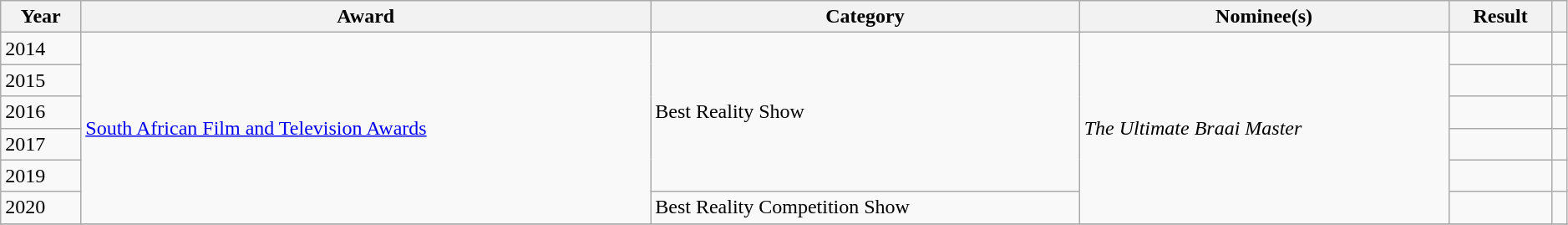<table class="wikitable sortable plainrowheaders" style="width:99%;">
<tr>
<th scope="col">Year</th>
<th scope="col">Award</th>
<th scope="col">Category</th>
<th scope="col">Nominee(s)</th>
<th scope="col">Result</th>
<th scope="col" class="unsortable"></th>
</tr>
<tr>
<td>2014</td>
<td rowspan="6"><a href='#'>South African Film and Television Awards</a></td>
<td rowspan="5">Best Reality Show</td>
<td rowspan="6"><em>The Ultimate Braai Master</em></td>
<td></td>
<td></td>
</tr>
<tr>
<td>2015</td>
<td></td>
<td></td>
</tr>
<tr>
<td>2016</td>
<td></td>
<td></td>
</tr>
<tr>
<td>2017</td>
<td></td>
<td></td>
</tr>
<tr>
<td>2019</td>
<td></td>
<td></td>
</tr>
<tr>
<td>2020</td>
<td>Best Reality Competition Show</td>
<td></td>
<td></td>
</tr>
<tr>
</tr>
</table>
